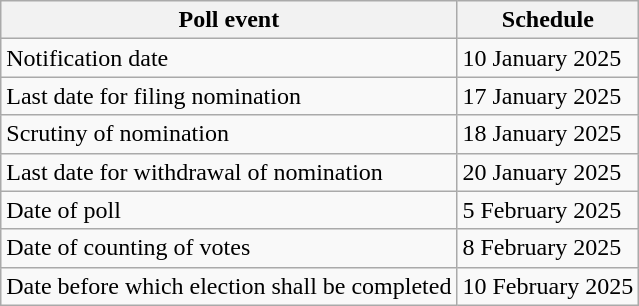<table class="wikitable">
<tr>
<th>Poll event</th>
<th>Schedule</th>
</tr>
<tr>
<td>Notification date</td>
<td>10 January 2025</td>
</tr>
<tr>
<td>Last date for filing nomination</td>
<td>17 January 2025</td>
</tr>
<tr>
<td>Scrutiny of nomination</td>
<td>18 January 2025</td>
</tr>
<tr>
<td>Last date for withdrawal of nomination</td>
<td>20 January 2025</td>
</tr>
<tr>
<td>Date of poll</td>
<td>5 February 2025</td>
</tr>
<tr>
<td>Date of counting of votes</td>
<td>8 February 2025</td>
</tr>
<tr>
<td>Date before which election shall be completed</td>
<td>10 February 2025</td>
</tr>
</table>
